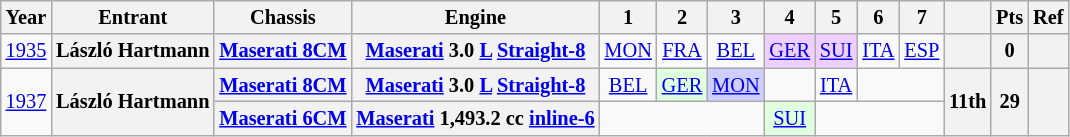<table class="wikitable" style="text-align:center; font-size:85%">
<tr>
<th>Year</th>
<th>Entrant</th>
<th>Chassis</th>
<th>Engine</th>
<th>1</th>
<th>2</th>
<th>3</th>
<th>4</th>
<th>5</th>
<th>6</th>
<th>7</th>
<th></th>
<th>Pts</th>
<th>Ref</th>
</tr>
<tr>
<td><a href='#'>1935</a></td>
<th nowrap>László Hartmann</th>
<th nowrap><a href='#'>Maserati 8CM</a></th>
<th nowrap><a href='#'>Maserati</a> 3.0 <a href='#'>L</a> <a href='#'>Straight-8</a></th>
<td><a href='#'>MON</a></td>
<td><a href='#'>FRA</a></td>
<td><a href='#'>BEL</a></td>
<td style="background:#EFCFFF;"><a href='#'>GER</a><br></td>
<td style="background:#EFCFFF;"><a href='#'>SUI</a><br></td>
<td><a href='#'>ITA</a></td>
<td><a href='#'>ESP</a></td>
<th></th>
<th>0</th>
<th></th>
</tr>
<tr>
<td rowspan=2><a href='#'>1937</a></td>
<th rowspan=2 nowrap>László Hartmann</th>
<th nowrap><a href='#'>Maserati 8CM</a></th>
<th nowrap><a href='#'>Maserati</a> 3.0 <a href='#'>L</a> <a href='#'>Straight-8</a></th>
<td><a href='#'>BEL</a></td>
<td style="background:#DFFFDF;"><a href='#'>GER</a><br></td>
<td style="background:#CFCFFF;"><a href='#'>MON</a><br></td>
<td></td>
<td><a href='#'>ITA</a></td>
<td colspan=2></td>
<th rowspan=2>11th</th>
<th rowspan=2>29</th>
<th rowspan=2></th>
</tr>
<tr>
<th nowrap><a href='#'>Maserati 6CM</a></th>
<th nowrap><a href='#'>Maserati</a> 1,493.2 cc <a href='#'>inline-6</a></th>
<td colspan=3></td>
<td style="background:#DFFFDF;"><a href='#'>SUI</a><br></td>
<td colspan=3></td>
</tr>
</table>
